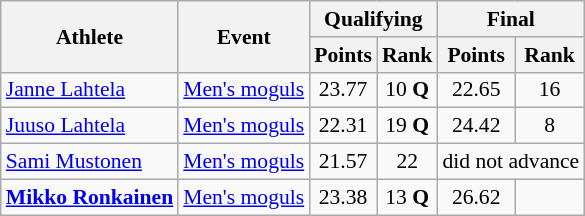<table class="wikitable" style="font-size:90%">
<tr>
<th rowspan="2">Athlete</th>
<th rowspan="2">Event</th>
<th colspan="2">Qualifying</th>
<th colspan="2">Final</th>
</tr>
<tr>
<th>Points</th>
<th>Rank</th>
<th>Points</th>
<th>Rank</th>
</tr>
<tr>
<td><a href='#'>Janne Lahtela</a></td>
<td><a href='#'>Men's moguls</a></td>
<td align="center">23.77</td>
<td align="center">10 <strong>Q</strong></td>
<td align="center">22.65</td>
<td align="center">16</td>
</tr>
<tr>
<td><a href='#'>Juuso Lahtela</a></td>
<td><a href='#'>Men's moguls</a></td>
<td align="center">22.31</td>
<td align="center">19 <strong>Q</strong></td>
<td align="center">24.42</td>
<td align="center">8</td>
</tr>
<tr>
<td><a href='#'>Sami Mustonen</a></td>
<td><a href='#'>Men's moguls</a></td>
<td align="center">21.57</td>
<td align="center">22</td>
<td colspan=2 align="center">did not advance</td>
</tr>
<tr>
<td><strong><a href='#'>Mikko Ronkainen</a></strong></td>
<td><a href='#'>Men's moguls</a></td>
<td align="center">23.38</td>
<td align="center">13 <strong>Q</strong></td>
<td align="center">26.62</td>
<td align="center"></td>
</tr>
</table>
